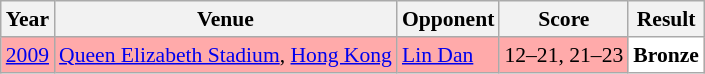<table class="sortable wikitable" style="font-size: 90%;">
<tr>
<th>Year</th>
<th>Venue</th>
<th>Opponent</th>
<th>Score</th>
<th>Result</th>
</tr>
<tr style="background:#FFAAAA">
<td align="center"><a href='#'>2009</a></td>
<td align="left"><a href='#'>Queen Elizabeth Stadium</a>, <a href='#'>Hong Kong</a></td>
<td align="left"> <a href='#'>Lin Dan</a></td>
<td align="left">12–21, 21–23</td>
<td style="text-align:left; background:white"> <strong>Bronze</strong></td>
</tr>
</table>
